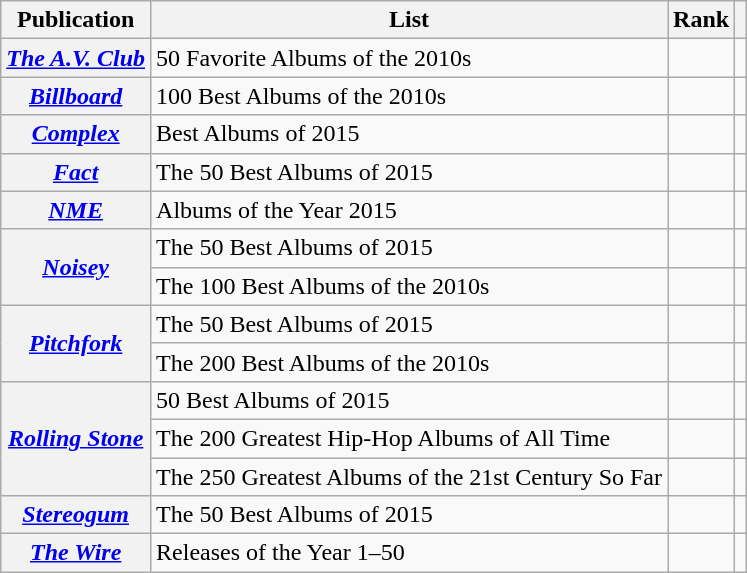<table class="wikitable sortable plainrowheaders" style="border:none; margin:0;">
<tr>
<th scope="col">Publication</th>
<th scope="col" class="unsortable">List</th>
<th scope="col" data-sort-type="number">Rank</th>
<th scope="col" class="unsortable"></th>
</tr>
<tr>
<th scope="row"><em><a href='#'>The A.V. Club</a></em></th>
<td>50 Favorite Albums of the 2010s</td>
<td></td>
<td></td>
</tr>
<tr>
<th scope="row"><em><a href='#'>Billboard</a></em></th>
<td>100 Best Albums of the 2010s</td>
<td></td>
<td></td>
</tr>
<tr>
<th scope="row"><em><a href='#'>Complex</a></em></th>
<td>Best Albums of 2015</td>
<td></td>
<td></td>
</tr>
<tr>
<th scope="row"><em><a href='#'>Fact</a></em></th>
<td>The 50 Best Albums of 2015</td>
<td></td>
<td></td>
</tr>
<tr>
<th scope="row"><em><a href='#'>NME</a></em></th>
<td>Albums of the Year 2015</td>
<td></td>
<td></td>
</tr>
<tr>
<th scope="row" rowspan="2"><em><a href='#'>Noisey</a></em></th>
<td>The 50 Best Albums of 2015</td>
<td></td>
<td></td>
</tr>
<tr>
<td>The 100 Best Albums of the 2010s</td>
<td></td>
<td></td>
</tr>
<tr>
<th scope="row" rowspan="2"><em><a href='#'>Pitchfork</a></em></th>
<td>The 50 Best Albums of 2015</td>
<td></td>
<td></td>
</tr>
<tr>
<td>The 200 Best Albums of the 2010s</td>
<td></td>
<td></td>
</tr>
<tr>
<th scope="row" rowspan="3"><em><a href='#'>Rolling Stone</a></em></th>
<td>50 Best Albums of 2015</td>
<td></td>
<td></td>
</tr>
<tr>
<td>The 200 Greatest Hip-Hop Albums of All Time</td>
<td></td>
<td></td>
</tr>
<tr>
<td>The 250 Greatest Albums of the 21st Century So Far</td>
<td></td>
<td></td>
</tr>
<tr>
<th scope="row"><em><a href='#'>Stereogum</a></em></th>
<td>The 50 Best Albums of 2015</td>
<td></td>
<td></td>
</tr>
<tr>
<th scope="row"><em><a href='#'>The Wire</a></em></th>
<td>Releases of the Year 1–50</td>
<td></td>
<td></td>
</tr>
</table>
